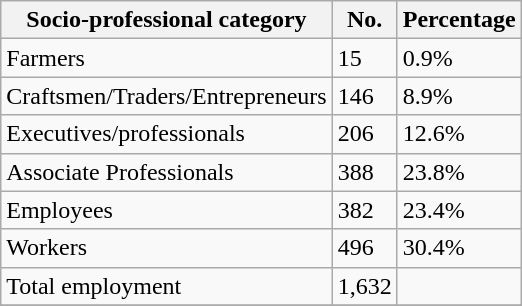<table class="wikitable">
<tr>
<th>Socio-professional category</th>
<th>No.</th>
<th>Percentage</th>
</tr>
<tr>
<td>Farmers</td>
<td>15</td>
<td>0.9%</td>
</tr>
<tr>
<td>Craftsmen/Traders/Entrepreneurs</td>
<td>146</td>
<td>8.9%</td>
</tr>
<tr>
<td>Executives/professionals</td>
<td>206</td>
<td>12.6%</td>
</tr>
<tr>
<td>Associate Professionals</td>
<td>388</td>
<td>23.8%</td>
</tr>
<tr>
<td>Employees</td>
<td>382</td>
<td>23.4%</td>
</tr>
<tr>
<td>Workers</td>
<td>496</td>
<td>30.4%</td>
</tr>
<tr>
<td>Total employment</td>
<td>1,632</td>
<td></td>
</tr>
<tr>
</tr>
</table>
